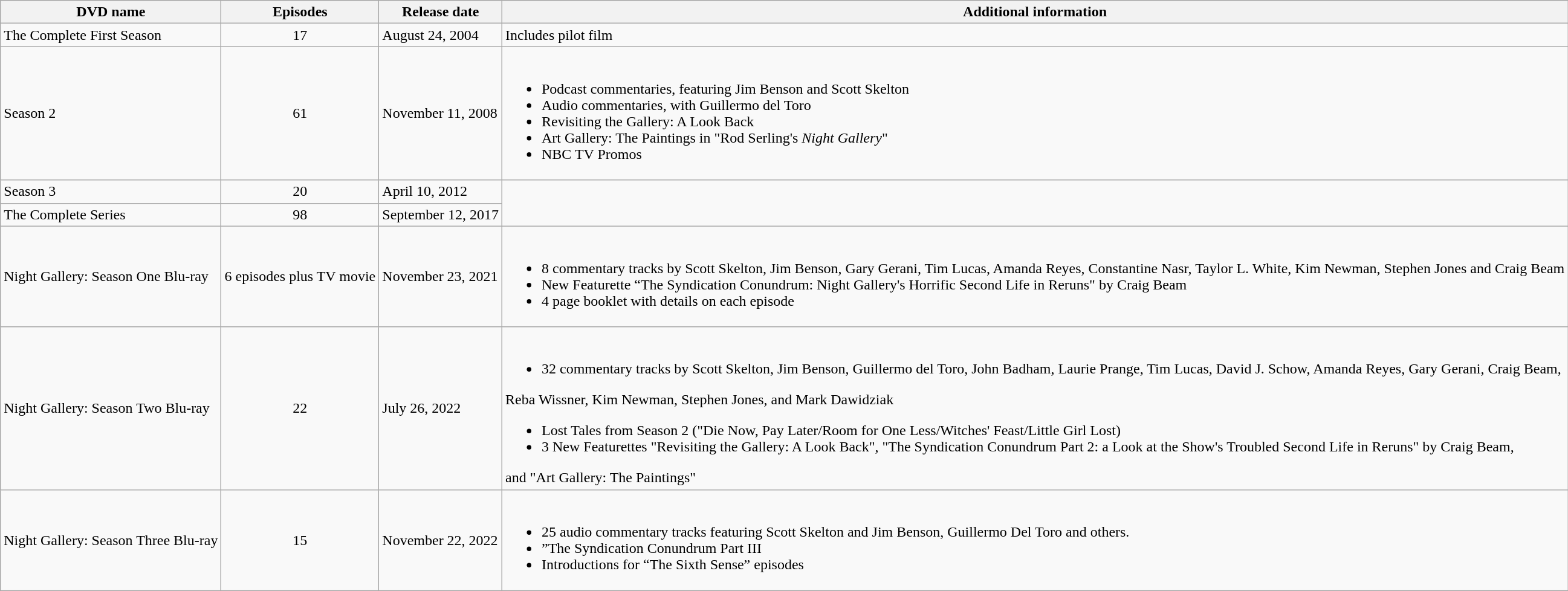<table class="wikitable" style="white-space:nowrap;">
<tr>
<th>DVD name</th>
<th>Episodes</th>
<th>Release date</th>
<th>Additional information</th>
</tr>
<tr>
<td>The Complete First Season</td>
<td align="center">17</td>
<td>August 24, 2004</td>
<td>Includes pilot film</td>
</tr>
<tr>
<td>Season 2</td>
<td align="center">61</td>
<td>November 11, 2008</td>
<td><br><ul><li>Podcast commentaries, featuring Jim Benson and Scott Skelton</li><li>Audio commentaries, with Guillermo del Toro</li><li>Revisiting the Gallery: A Look Back</li><li>Art Gallery: The Paintings in "Rod Serling's <em>Night Gallery</em>"</li><li>NBC TV Promos</li></ul></td>
</tr>
<tr>
<td>Season 3</td>
<td align="center">20</td>
<td>April 10, 2012</td>
</tr>
<tr>
<td>The Complete Series</td>
<td align="center">98</td>
<td>September 12, 2017</td>
</tr>
<tr>
<td>Night Gallery: Season One Blu-ray</td>
<td align="center">6 episodes plus TV movie</td>
<td>November 23, 2021</td>
<td><br><ul><li>8 commentary tracks by Scott Skelton, Jim Benson, Gary Gerani, Tim Lucas, Amanda Reyes, Constantine Nasr, Taylor L. White, Kim Newman, Stephen Jones and Craig Beam</li><li>New Featurette “The Syndication Conundrum: Night Gallery's Horrific Second Life in Reruns" by Craig Beam</li><li>4 page booklet with details on each episode</li></ul></td>
</tr>
<tr>
<td>Night Gallery: Season Two Blu-ray</td>
<td align="center">22</td>
<td>July 26, 2022</td>
<td><br><ul><li>32 commentary tracks by Scott Skelton, Jim Benson, Guillermo del Toro, John Badham, Laurie Prange, Tim Lucas, David J. Schow, Amanda Reyes, Gary Gerani, Craig Beam,</li></ul>Reba Wissner, Kim Newman, Stephen Jones, and Mark Dawidziak<ul><li>Lost Tales from Season 2 ("Die Now, Pay Later/Room for One Less/Witches' Feast/Little Girl Lost)</li><li>3 New Featurettes "Revisiting the Gallery: A Look Back", "The Syndication Conundrum Part 2: a Look at the Show's Troubled Second Life in Reruns" by Craig Beam,</li></ul>and "Art Gallery: The Paintings"</td>
</tr>
<tr>
<td>Night Gallery: Season Three Blu-ray</td>
<td align="center">15</td>
<td>November 22, 2022</td>
<td><br><ul><li>25 audio commentary tracks featuring Scott Skelton and Jim Benson, Guillermo Del Toro and others.</li><li>”The Syndication Conundrum Part III</li><li>Introductions for “The Sixth Sense” episodes</li></ul></td>
</tr>
</table>
